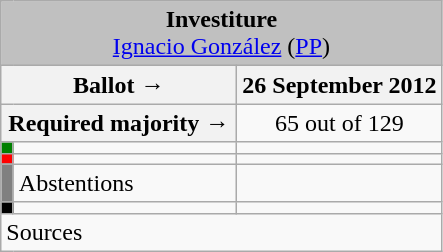<table class="wikitable" style="text-align:center;">
<tr>
<td colspan="3" align="center" bgcolor="#C0C0C0"><strong>Investiture</strong><br><a href='#'>Ignacio González</a> (<a href='#'>PP</a>)</td>
</tr>
<tr>
<th colspan="2" width="150px">Ballot →</th>
<th>26 September 2012</th>
</tr>
<tr>
<th colspan="2">Required majority →</th>
<td>65 out of 129 </td>
</tr>
<tr>
<th width="1px" style="background:green;"></th>
<td align="left"></td>
<td></td>
</tr>
<tr>
<th style="background:red;"></th>
<td align="left"></td>
<td></td>
</tr>
<tr>
<th style="background:gray;"></th>
<td align="left">Abstentions</td>
<td></td>
</tr>
<tr>
<th style="background:black;"></th>
<td align="left"></td>
<td></td>
</tr>
<tr>
<td align="left" colspan="3">Sources</td>
</tr>
</table>
